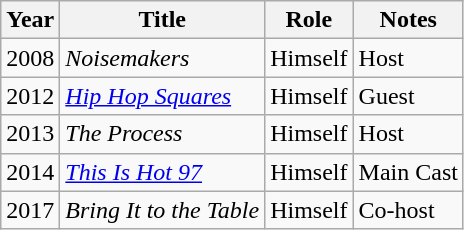<table class="wikitable sortable">
<tr>
<th>Year</th>
<th>Title</th>
<th>Role</th>
<th>Notes</th>
</tr>
<tr>
<td>2008</td>
<td><em>Noisemakers</em></td>
<td>Himself</td>
<td>Host</td>
</tr>
<tr>
<td>2012</td>
<td><em><a href='#'>Hip Hop Squares</a></em></td>
<td>Himself</td>
<td>Guest</td>
</tr>
<tr>
<td>2013</td>
<td><em>The Process</em></td>
<td>Himself</td>
<td>Host</td>
</tr>
<tr>
<td>2014</td>
<td><em><a href='#'>This Is Hot 97</a></em></td>
<td>Himself</td>
<td>Main Cast</td>
</tr>
<tr>
<td>2017</td>
<td><em>Bring It to the Table</em></td>
<td>Himself</td>
<td>Co-host</td>
</tr>
</table>
